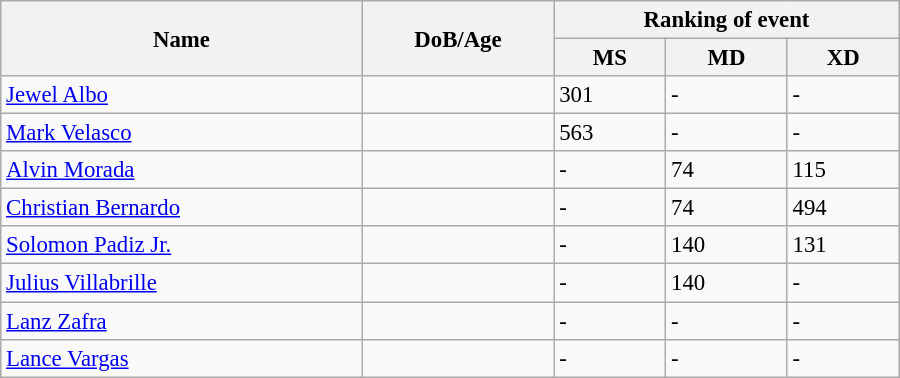<table class="wikitable" style="width:600px; font-size:95%;">
<tr>
<th rowspan="2" align="left">Name</th>
<th rowspan="2" align="left">DoB/Age</th>
<th colspan="3" align="center">Ranking of event</th>
</tr>
<tr>
<th align="center">MS</th>
<th>MD</th>
<th align="center">XD</th>
</tr>
<tr>
<td><a href='#'>Jewel Albo</a></td>
<td></td>
<td>301</td>
<td>-</td>
<td>-</td>
</tr>
<tr>
<td><a href='#'>Mark Velasco</a></td>
<td></td>
<td>563</td>
<td>-</td>
<td>-</td>
</tr>
<tr>
<td><a href='#'>Alvin Morada</a></td>
<td></td>
<td>-</td>
<td>74</td>
<td>115</td>
</tr>
<tr>
<td><a href='#'>Christian Bernardo</a></td>
<td></td>
<td>-</td>
<td>74</td>
<td>494</td>
</tr>
<tr>
<td><a href='#'>Solomon Padiz Jr.</a></td>
<td></td>
<td>-</td>
<td>140</td>
<td>131</td>
</tr>
<tr>
<td><a href='#'>Julius Villabrille</a></td>
<td></td>
<td>-</td>
<td>140</td>
<td>-</td>
</tr>
<tr>
<td><a href='#'>Lanz Zafra</a></td>
<td></td>
<td>-</td>
<td>-</td>
<td>-</td>
</tr>
<tr>
<td><a href='#'>Lance Vargas</a></td>
<td></td>
<td>-</td>
<td>-</td>
<td>-</td>
</tr>
</table>
